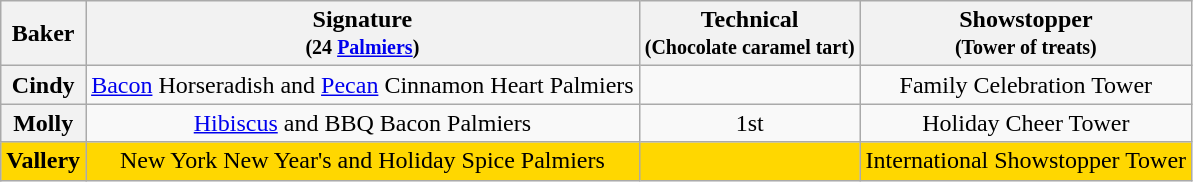<table class="wikitable sortable" style="text-align:center;">
<tr>
<th scope="col">Baker</th>
<th scope="col" class="unsortable">Signature<br><small>(24 <a href='#'>Palmiers</a>)</small></th>
<th scope="col">Technical<br><small>(Chocolate caramel tart)</small></th>
<th scope="col" class="unsortable">Showstopper<br><small>(Tower of treats)</small></th>
</tr>
<tr>
<th scope="row">Cindy</th>
<td><a href='#'>Bacon</a> Horseradish and <a href='#'>Pecan</a> Cinnamon Heart Palmiers</td>
<td></td>
<td>Family Celebration Tower</td>
</tr>
<tr>
<th scope="row">Molly</th>
<td><a href='#'>Hibiscus</a> and BBQ Bacon Palmiers</td>
<td>1st</td>
<td>Holiday Cheer Tower</td>
</tr>
<tr style="background:Gold;">
<th scope="row" style="background:Gold;">Vallery</th>
<td>New York New Year's and Holiday Spice Palmiers</td>
<td></td>
<td>International Showstopper Tower</td>
</tr>
</table>
